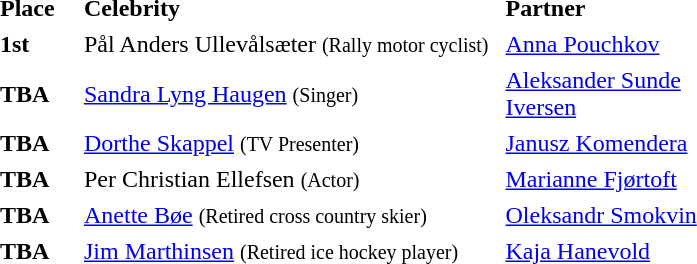<table border="0" cellpadding="2">
<tr>
<td style="width:50px;"><strong>Place</strong></td>
<td style="width:275px;"><strong>Celebrity</strong></td>
<td style="width:150px;"><strong>Partner</strong></td>
</tr>
<tr>
<td><strong>1st</strong></td>
<td>Pål Anders Ullevålsæter <small>(Rally motor cyclist)</small></td>
<td><a href='#'>Anna Pouchkov</a></td>
</tr>
<tr>
<td><strong>TBA</strong></td>
<td><a href='#'>Sandra Lyng Haugen</a> <small>(Singer)</small></td>
<td><a href='#'>Aleksander Sunde Iversen</a></td>
</tr>
<tr>
<td><strong>TBA</strong></td>
<td><a href='#'>Dorthe Skappel</a> <small>(TV Presenter)</small></td>
<td><a href='#'>Janusz Komendera</a></td>
</tr>
<tr>
<td><strong>TBA</strong></td>
<td>Per Christian Ellefsen <small>(Actor)</small></td>
<td><a href='#'>Marianne Fjørtoft</a></td>
</tr>
<tr>
<td><strong>TBA</strong></td>
<td><a href='#'>Anette Bøe</a> <small>(Retired cross country skier)</small></td>
<td><a href='#'>Oleksandr Smokvin</a></td>
</tr>
<tr>
<td><strong>TBA</strong></td>
<td><a href='#'>Jim Marthinsen</a> <small>(Retired ice hockey player)</small></td>
<td><a href='#'>Kaja Hanevold</a></td>
</tr>
</table>
